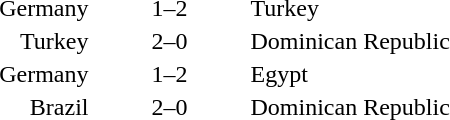<table style="text-align:center">
<tr>
<th width=200></th>
<th width=100></th>
<th width=200></th>
</tr>
<tr>
<td align=right>Germany</td>
<td>1–2</td>
<td align=left>Turkey</td>
</tr>
<tr>
<td align=right>Turkey</td>
<td>2–0</td>
<td align=left>Dominican Republic</td>
</tr>
<tr>
<td align=right>Germany</td>
<td>1–2</td>
<td align=left>Egypt</td>
</tr>
<tr>
<td align=right>Brazil</td>
<td>2–0</td>
<td align=left>Dominican Republic</td>
</tr>
<tr>
</tr>
</table>
